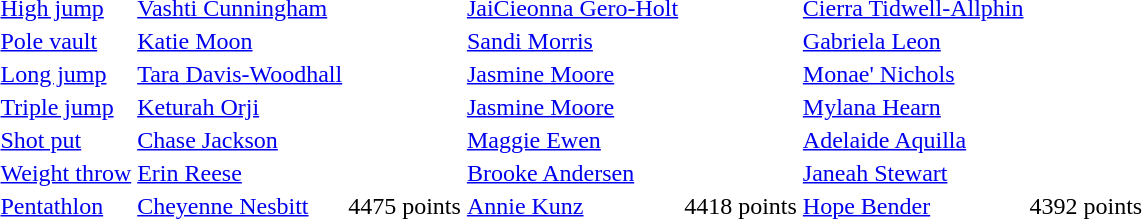<table>
<tr>
<td><a href='#'>High jump</a></td>
<td><a href='#'>Vashti Cunningham</a></td>
<td></td>
<td><a href='#'>JaiCieonna Gero-Holt</a></td>
<td></td>
<td><a href='#'>Cierra Tidwell-Allphin</a></td>
<td></td>
</tr>
<tr>
<td><a href='#'>Pole vault</a></td>
<td><a href='#'>Katie Moon</a></td>
<td></td>
<td><a href='#'>Sandi Morris</a></td>
<td></td>
<td><a href='#'>Gabriela Leon</a></td>
<td></td>
</tr>
<tr>
<td><a href='#'>Long jump</a></td>
<td><a href='#'>Tara Davis-Woodhall</a></td>
<td></td>
<td><a href='#'>Jasmine Moore</a></td>
<td></td>
<td><a href='#'>Monae' Nichols</a></td>
<td></td>
</tr>
<tr>
<td><a href='#'>Triple jump</a></td>
<td><a href='#'>Keturah Orji</a></td>
<td></td>
<td><a href='#'>Jasmine Moore</a></td>
<td></td>
<td><a href='#'>Mylana Hearn</a></td>
<td></td>
</tr>
<tr>
<td><a href='#'>Shot put</a></td>
<td><a href='#'>Chase Jackson</a></td>
<td></td>
<td><a href='#'>Maggie Ewen</a></td>
<td></td>
<td><a href='#'>Adelaide Aquilla</a></td>
<td></td>
</tr>
<tr>
<td><a href='#'>Weight throw</a></td>
<td><a href='#'>Erin Reese</a></td>
<td></td>
<td><a href='#'>Brooke Andersen</a></td>
<td></td>
<td><a href='#'>Janeah Stewart</a></td>
<td></td>
</tr>
<tr>
<td><a href='#'>Pentathlon</a></td>
<td><a href='#'>Cheyenne Nesbitt</a></td>
<td>4475 points</td>
<td><a href='#'>Annie Kunz</a></td>
<td>4418 points</td>
<td><a href='#'>Hope Bender</a></td>
<td>4392 points</td>
</tr>
</table>
